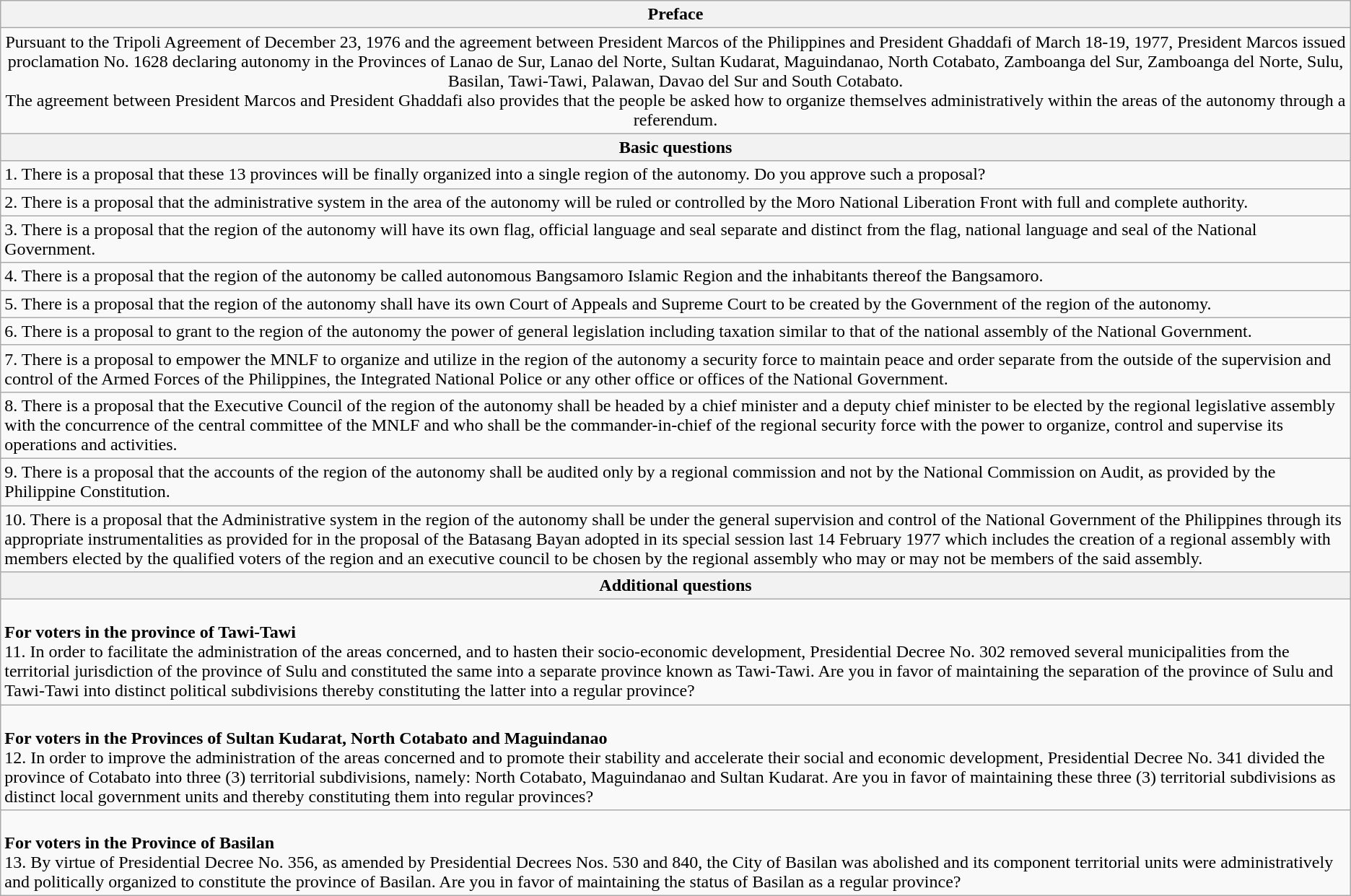<table class="wikitable">
<tr>
<th>Preface</th>
</tr>
<tr>
<td align=center>Pursuant to the Tripoli Agreement of December 23, 1976 and the agreement between President Marcos of the Philippines and President Ghaddafi of March 18-19, 1977, President Marcos issued proclamation No. 1628 declaring autonomy in the Provinces of Lanao de Sur, Lanao del Norte, Sultan Kudarat, Maguindanao, North Cotabato, Zamboanga del Sur, Zamboanga del Norte, Sulu, Basilan, Tawi-Tawi, Palawan, Davao del Sur and South Cotabato.<br>The agreement between President Marcos and President Ghaddafi also provides that the people be asked how to organize themselves administratively within the areas of the autonomy through a referendum.</td>
</tr>
<tr>
<th>Basic questions</th>
</tr>
<tr>
<td>1. There is a proposal that these 13 provinces will be finally organized into a single region of the autonomy. Do you approve such a proposal?<br></td>
</tr>
<tr>
<td>2. There is a proposal that the administrative system in the area of the autonomy will be ruled or controlled by the Moro National Liberation Front with full and complete authority.<br></td>
</tr>
<tr>
<td>3. There is a proposal that the region of the autonomy will have its own flag, official language and seal separate and distinct from the flag, national language and seal of the National Government.<br></td>
</tr>
<tr>
<td>4. There is a proposal that the region of the autonomy be called autonomous Bangsamoro Islamic Region and the inhabitants thereof the Bangsamoro.<br></td>
</tr>
<tr>
<td>5. There is a proposal that the region of the autonomy shall have its own Court of Appeals and Supreme Court to be created by the Government of the region of the autonomy.<br></td>
</tr>
<tr>
<td>6. There is a proposal to grant to the region of the autonomy the power of general legislation including taxation similar to that of the national assembly of the National Government.<br></td>
</tr>
<tr>
<td>7. There is a proposal to empower the MNLF to organize and utilize in the region of the autonomy a security force to maintain peace and order separate from the outside of the supervision and control of the Armed Forces of the Philippines, the Integrated National Police or any other office or offices of the National Government.<br></td>
</tr>
<tr>
<td>8. There is a proposal that the Executive Council of the region of the autonomy shall be headed by a chief minister and a deputy chief minister to be elected by the regional legislative assembly with the concurrence of the central committee of the MNLF and who shall be the commander-in-chief of the regional security force with the power to organize, control and supervise its operations and activities.<br></td>
</tr>
<tr>
<td>9. There is a proposal that the accounts of the region of the autonomy shall be audited only by a regional commission and not by the National Commission on Audit, as provided by the Philippine Constitution.<br></td>
</tr>
<tr>
<td>10. There is a proposal that the Administrative system in the region of the autonomy shall be under the general supervision and control of the National Government of the Philippines through its appropriate instrumentalities as provided for in the proposal of the Batasang Bayan adopted in its special session last 14 February 1977 which includes the creation of a regional assembly with members elected by the qualified voters of the region and an executive council to be chosen by the regional assembly who may or may not be members of the said assembly.<br></td>
</tr>
<tr>
<th>Additional questions</th>
</tr>
<tr>
<td><br><strong>For voters in the province of Tawi-Tawi</strong><br>
11. In order to facilitate the administration of the areas concerned, and to hasten their socio-economic development, Presidential Decree No. 302 removed several municipalities from the territorial jurisdiction of the province of Sulu and constituted the same into a separate province known as Tawi-Tawi. Are you in favor of maintaining the separation of the province of Sulu and Tawi-Tawi into distinct political subdivisions thereby constituting the latter into a regular province?</td>
</tr>
<tr>
<td><br><strong>For voters in the Provinces of Sultan Kudarat, North Cotabato and Maguindanao</strong><br>
12. In order to improve the administration of the areas concerned and to promote their stability and accelerate their social and economic development, Presidential Decree No. 341 divided the province of Cotabato into three (3) territorial subdivisions, namely: North Cotabato, Maguindanao and Sultan Kudarat. Are you in favor of maintaining these three (3) territorial subdivisions as distinct local government units and thereby constituting them into regular provinces?</td>
</tr>
<tr>
<td><br><strong>For voters in the Province of Basilan</strong><br>
13. By virtue of Presidential Decree No. 356, as amended by Presidential Decrees Nos. 530 and 840, the City of Basilan was abolished and its component territorial units were administratively and politically organized to constitute the province of Basilan. Are you in favor of maintaining the status of Basilan as a regular province?</td>
</tr>
</table>
